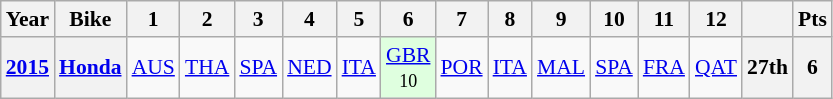<table class="wikitable" style="text-align:center; font-size:90%">
<tr>
<th>Year</th>
<th>Bike</th>
<th>1</th>
<th>2</th>
<th>3</th>
<th>4</th>
<th>5</th>
<th>6</th>
<th>7</th>
<th>8</th>
<th>9</th>
<th>10</th>
<th>11</th>
<th>12</th>
<th></th>
<th>Pts</th>
</tr>
<tr>
<th><a href='#'>2015</a></th>
<th><a href='#'>Honda</a></th>
<td><a href='#'>AUS</a></td>
<td><a href='#'>THA</a></td>
<td><a href='#'>SPA</a></td>
<td><a href='#'>NED</a></td>
<td><a href='#'>ITA</a></td>
<td style="background:#DFFFDF;"><a href='#'>GBR</a><br><small>10</small></td>
<td><a href='#'>POR</a></td>
<td><a href='#'>ITA</a></td>
<td><a href='#'>MAL</a></td>
<td><a href='#'>SPA</a></td>
<td><a href='#'>FRA</a></td>
<td><a href='#'>QAT</a></td>
<th>27th</th>
<th>6</th>
</tr>
</table>
